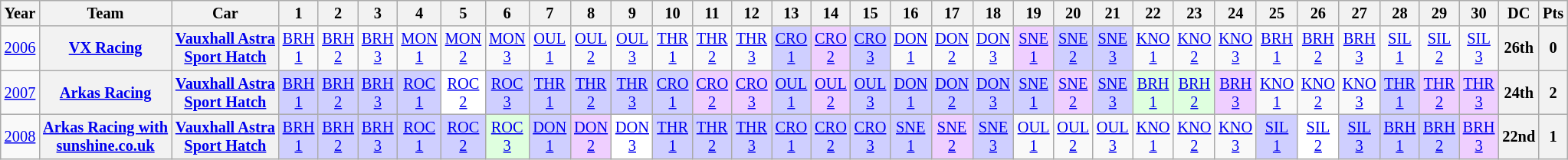<table class="wikitable" style="text-align:center; font-size:85%">
<tr>
<th>Year</th>
<th>Team</th>
<th>Car</th>
<th>1</th>
<th>2</th>
<th>3</th>
<th>4</th>
<th>5</th>
<th>6</th>
<th>7</th>
<th>8</th>
<th>9</th>
<th>10</th>
<th>11</th>
<th>12</th>
<th>13</th>
<th>14</th>
<th>15</th>
<th>16</th>
<th>17</th>
<th>18</th>
<th>19</th>
<th>20</th>
<th>21</th>
<th>22</th>
<th>23</th>
<th>24</th>
<th>25</th>
<th>26</th>
<th>27</th>
<th>28</th>
<th>29</th>
<th>30</th>
<th>DC</th>
<th>Pts</th>
</tr>
<tr>
<td><a href='#'>2006</a></td>
<th nowrap><a href='#'>VX Racing</a></th>
<th nowrap><a href='#'>Vauxhall Astra<br>Sport Hatch</a></th>
<td><a href='#'>BRH<br>1</a><br></td>
<td><a href='#'>BRH<br>2</a><br></td>
<td><a href='#'>BRH<br>3</a><br></td>
<td><a href='#'>MON<br>1</a><br></td>
<td><a href='#'>MON<br>2</a><br></td>
<td><a href='#'>MON<br>3</a><br></td>
<td><a href='#'>OUL<br>1</a><br></td>
<td><a href='#'>OUL<br>2</a><br></td>
<td><a href='#'>OUL<br>3</a><br></td>
<td><a href='#'>THR<br>1</a><br></td>
<td><a href='#'>THR<br>2</a><br></td>
<td><a href='#'>THR<br>3</a><br></td>
<td style="background:#CFCFFF;"><a href='#'>CRO<br>1</a><br></td>
<td style="background:#EFCFFF;"><a href='#'>CRO<br>2</a><br></td>
<td style="background:#CFCFFF;"><a href='#'>CRO<br>3</a><br></td>
<td><a href='#'>DON<br>1</a><br></td>
<td><a href='#'>DON<br>2</a><br></td>
<td><a href='#'>DON<br>3</a><br></td>
<td style="background:#EFCFFF;"><a href='#'>SNE<br>1</a><br></td>
<td style="background:#CFCFFF;"><a href='#'>SNE<br>2</a><br></td>
<td style="background:#CFCFFF;"><a href='#'>SNE<br>3</a><br></td>
<td><a href='#'>KNO<br>1</a><br></td>
<td><a href='#'>KNO<br>2</a><br></td>
<td><a href='#'>KNO<br>3</a><br></td>
<td><a href='#'>BRH<br>1</a><br></td>
<td><a href='#'>BRH<br>2</a><br></td>
<td><a href='#'>BRH<br>3</a><br></td>
<td><a href='#'>SIL<br>1</a><br></td>
<td><a href='#'>SIL<br>2</a><br></td>
<td><a href='#'>SIL<br>3</a><br></td>
<th>26th</th>
<th>0</th>
</tr>
<tr>
<td><a href='#'>2007</a></td>
<th nowrap><a href='#'>Arkas Racing</a></th>
<th nowrap><a href='#'>Vauxhall Astra<br>Sport Hatch</a></th>
<td style="background:#CFCFFF;"><a href='#'>BRH<br>1</a><br></td>
<td style="background:#CFCFFF;"><a href='#'>BRH<br>2</a><br></td>
<td style="background:#CFCFFF;"><a href='#'>BRH<br>3</a><br></td>
<td style="background:#CFCFFF;"><a href='#'>ROC<br>1</a><br></td>
<td style="background:#FFFFFF;"><a href='#'>ROC<br>2</a><br></td>
<td style="background:#CFCFFF;"><a href='#'>ROC<br>3</a><br></td>
<td style="background:#CFCFFF;"><a href='#'>THR<br>1</a><br></td>
<td style="background:#CFCFFF;"><a href='#'>THR<br>2</a><br></td>
<td style="background:#CFCFFF;"><a href='#'>THR<br>3</a><br></td>
<td style="background:#CFCFFF;"><a href='#'>CRO<br>1</a><br></td>
<td style="background:#EFCFFF;"><a href='#'>CRO<br>2</a><br></td>
<td style="background:#EFCFFF;"><a href='#'>CRO<br>3</a><br></td>
<td style="background:#CFCFFF;"><a href='#'>OUL<br>1</a><br></td>
<td style="background:#EFCFFF;"><a href='#'>OUL<br>2</a><br></td>
<td style="background:#CFCFFF;"><a href='#'>OUL<br>3</a><br></td>
<td style="background:#CFCFFF;"><a href='#'>DON<br>1</a><br></td>
<td style="background:#CFCFFF;"><a href='#'>DON<br>2</a><br></td>
<td style="background:#CFCFFF;"><a href='#'>DON<br>3</a><br></td>
<td style="background:#CFCFFF;"><a href='#'>SNE<br>1</a><br></td>
<td style="background:#EFCFFF;"><a href='#'>SNE<br>2</a><br></td>
<td style="background:#CFCFFF;"><a href='#'>SNE<br>3</a><br></td>
<td style="background:#DFFFDF;"><a href='#'>BRH<br>1</a><br></td>
<td style="background:#DFFFDF;"><a href='#'>BRH<br>2</a><br></td>
<td style="background:#EFCFFF;"><a href='#'>BRH<br>3</a><br></td>
<td><a href='#'>KNO<br>1</a><br></td>
<td><a href='#'>KNO<br>2</a><br></td>
<td><a href='#'>KNO<br>3</a><br></td>
<td style="background:#CFCFFF;"><a href='#'>THR<br>1</a><br></td>
<td style="background:#EFCFFF;"><a href='#'>THR<br>2</a><br></td>
<td style="background:#EFCFFF;"><a href='#'>THR<br>3</a><br></td>
<th>24th</th>
<th>2</th>
</tr>
<tr>
<td><a href='#'>2008</a></td>
<th nowrap><a href='#'>Arkas Racing with<br>sunshine.co.uk</a></th>
<th nowrap><a href='#'>Vauxhall Astra<br>Sport Hatch</a></th>
<td style="background:#CFCFFF;"><a href='#'>BRH<br>1</a><br></td>
<td style="background:#CFCFFF;"><a href='#'>BRH<br>2</a><br></td>
<td style="background:#CFCFFF;"><a href='#'>BRH<br>3</a><br></td>
<td style="background:#CFCFFF;"><a href='#'>ROC<br>1</a><br></td>
<td style="background:#CFCFFF;"><a href='#'>ROC<br>2</a><br></td>
<td style="background:#DFFFDF;"><a href='#'>ROC<br>3</a><br></td>
<td style="background:#CFCFFF;"><a href='#'>DON<br>1</a><br></td>
<td style="background:#EFCFFF;"><a href='#'>DON<br>2</a><br></td>
<td style="background:#FFFFFF;"><a href='#'>DON<br>3</a><br></td>
<td style="background:#CFCFFF;"><a href='#'>THR<br>1</a><br></td>
<td style="background:#CFCFFF;"><a href='#'>THR<br>2</a><br></td>
<td style="background:#CFCFFF;"><a href='#'>THR<br>3</a><br></td>
<td style="background:#CFCFFF;"><a href='#'>CRO<br>1</a><br></td>
<td style="background:#CFCFFF;"><a href='#'>CRO<br>2</a><br></td>
<td style="background:#CFCFFF;"><a href='#'>CRO<br>3</a><br></td>
<td style="background:#CFCFFF;"><a href='#'>SNE<br>1</a><br></td>
<td style="background:#EFCFFF;"><a href='#'>SNE<br>2</a><br></td>
<td style="background:#CFCFFF;"><a href='#'>SNE<br>3</a><br></td>
<td><a href='#'>OUL<br>1</a><br></td>
<td><a href='#'>OUL<br>2</a><br></td>
<td><a href='#'>OUL<br>3</a><br></td>
<td><a href='#'>KNO<br>1</a><br></td>
<td><a href='#'>KNO<br>2</a><br></td>
<td><a href='#'>KNO<br>3</a><br></td>
<td style="background:#CFCFFF;"><a href='#'>SIL<br>1</a><br></td>
<td style="background:#FFFFFF;"><a href='#'>SIL<br>2</a><br></td>
<td style="background:#CFCFFF;"><a href='#'>SIL<br>3</a><br></td>
<td style="background:#CFCFFF;"><a href='#'>BRH<br>1</a><br></td>
<td style="background:#CFCFFF;"><a href='#'>BRH<br>2</a><br></td>
<td style="background:#EFCFFF;"><a href='#'>BRH<br>3</a><br></td>
<th>22nd</th>
<th>1</th>
</tr>
</table>
